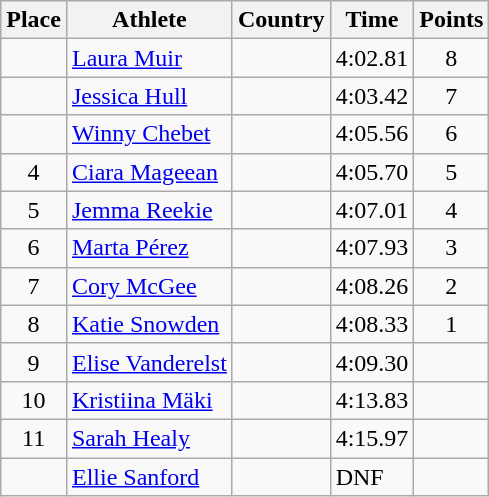<table class="wikitable">
<tr>
<th>Place</th>
<th>Athlete</th>
<th>Country</th>
<th>Time</th>
<th>Points</th>
</tr>
<tr>
<td align=center></td>
<td><a href='#'>Laura Muir</a></td>
<td></td>
<td>4:02.81</td>
<td align=center>8</td>
</tr>
<tr>
<td align=center></td>
<td><a href='#'>Jessica Hull</a></td>
<td></td>
<td>4:03.42</td>
<td align=center>7</td>
</tr>
<tr>
<td align=center></td>
<td><a href='#'>Winny Chebet</a></td>
<td></td>
<td>4:05.56</td>
<td align=center>6</td>
</tr>
<tr>
<td align=center>4</td>
<td><a href='#'>Ciara Mageean</a></td>
<td></td>
<td>4:05.70</td>
<td align=center>5</td>
</tr>
<tr>
<td align=center>5</td>
<td><a href='#'>Jemma Reekie</a></td>
<td></td>
<td>4:07.01</td>
<td align=center>4</td>
</tr>
<tr>
<td align=center>6</td>
<td><a href='#'>Marta Pérez</a></td>
<td></td>
<td>4:07.93</td>
<td align=center>3</td>
</tr>
<tr>
<td align=center>7</td>
<td><a href='#'>Cory McGee</a></td>
<td></td>
<td>4:08.26</td>
<td align=center>2</td>
</tr>
<tr>
<td align=center>8</td>
<td><a href='#'>Katie Snowden</a></td>
<td></td>
<td>4:08.33</td>
<td align=center>1</td>
</tr>
<tr>
<td align=center>9</td>
<td><a href='#'>Elise Vanderelst</a></td>
<td></td>
<td>4:09.30</td>
<td align=center></td>
</tr>
<tr>
<td align=center>10</td>
<td><a href='#'>Kristiina Mäki</a></td>
<td></td>
<td>4:13.83</td>
<td align=center></td>
</tr>
<tr>
<td align=center>11</td>
<td><a href='#'>Sarah Healy</a></td>
<td></td>
<td>4:15.97</td>
<td align=center></td>
</tr>
<tr>
<td align=center></td>
<td><a href='#'>Ellie Sanford</a></td>
<td></td>
<td>DNF</td>
<td align=center></td>
</tr>
</table>
